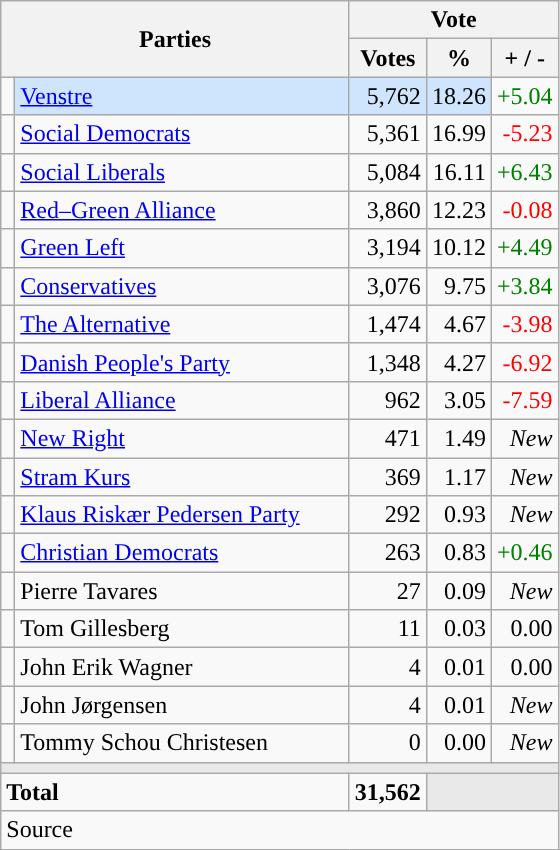<table class="wikitable" style="text-align:right;">
<tr>
<th style="text-align:centre;" rowspan="2" colspan="2" width="225">Parties</th>
<th colspan="3">Vote</th>
</tr>
<tr>
<th width="15">Votes</th>
<th width="15">%</th>
<th width="15">+ / -</th>
</tr>
<tr>
<td width="2" style="color:inherit;background:"></td>
<td bgcolor=#cfe5fe  align="left"><a href='#'>Venstre</a></td>
<td bgcolor=#cfe5fe>5,762</td>
<td bgcolor=#cfe5fe>18.26</td>
<td style=color:green;>+5.04</td>
</tr>
<tr>
<td width="2" style="color:inherit;background:"></td>
<td align="left"><a href='#'>Social Democrats</a></td>
<td>5,361</td>
<td>16.99</td>
<td style=color:red;>-5.23</td>
</tr>
<tr>
<td width="2" style="color:inherit;background:"></td>
<td align="left"><a href='#'>Social Liberals</a></td>
<td>5,084</td>
<td>16.11</td>
<td style=color:green;>+6.43</td>
</tr>
<tr>
<td width="2" style="color:inherit;background:"></td>
<td align="left"><a href='#'>Red–Green Alliance</a></td>
<td>3,860</td>
<td>12.23</td>
<td style=color:red;>-0.08</td>
</tr>
<tr>
<td width="2" style="color:inherit;background:"></td>
<td align="left"><a href='#'>Green Left</a></td>
<td>3,194</td>
<td>10.12</td>
<td style=color:green;>+4.49</td>
</tr>
<tr>
<td width="2" style="color:inherit;background:"></td>
<td align="left"><a href='#'>Conservatives</a></td>
<td>3,076</td>
<td>9.75</td>
<td style=color:green;>+3.84</td>
</tr>
<tr>
<td width="2" style="color:inherit;background:"></td>
<td align="left"><a href='#'>The Alternative</a></td>
<td>1,474</td>
<td>4.67</td>
<td style=color:red;>-3.98</td>
</tr>
<tr>
<td width="2" style="color:inherit;background:"></td>
<td align="left"><a href='#'>Danish People's Party</a></td>
<td>1,348</td>
<td>4.27</td>
<td style=color:red;>-6.92</td>
</tr>
<tr>
<td width="2" style="color:inherit;background:"></td>
<td align="left"><a href='#'>Liberal Alliance</a></td>
<td>962</td>
<td>3.05</td>
<td style=color:red;>-7.59</td>
</tr>
<tr>
<td width="2" style="color:inherit;background:"></td>
<td align="left"><a href='#'>New Right</a></td>
<td>471</td>
<td>1.49</td>
<td><em>New</em></td>
</tr>
<tr>
<td width="2" style="color:inherit;background:"></td>
<td align="left"><a href='#'>Stram Kurs</a></td>
<td>369</td>
<td>1.17</td>
<td><em>New</em></td>
</tr>
<tr>
<td width="2" style="color:inherit;background:"></td>
<td align="left"><a href='#'>Klaus Riskær Pedersen Party</a></td>
<td>292</td>
<td>0.93</td>
<td><em>New</em></td>
</tr>
<tr>
<td width="2" style="color:inherit;background:"></td>
<td align="left"><a href='#'>Christian Democrats</a></td>
<td>263</td>
<td>0.83</td>
<td style=color:green;>+0.46</td>
</tr>
<tr>
<td width="2" style="color:inherit;background:"></td>
<td align="left">Pierre Tavares</td>
<td>27</td>
<td>0.09</td>
<td><em>New</em></td>
</tr>
<tr>
<td width="2" style="color:inherit;background:"></td>
<td align="left">Tom Gillesberg</td>
<td>11</td>
<td>0.03</td>
<td>0.00</td>
</tr>
<tr>
<td width="2" style="color:inherit;background:"></td>
<td align="left">John Erik Wagner</td>
<td>4</td>
<td>0.01</td>
<td>0.00</td>
</tr>
<tr>
<td width="2" style="color:inherit;background:"></td>
<td align="left">John Jørgensen</td>
<td>4</td>
<td>0.01</td>
<td><em>New</em></td>
</tr>
<tr>
<td width="2" style="color:inherit;background:"></td>
<td align="left">Tommy Schou Christesen</td>
<td>0</td>
<td>0.00</td>
<td><em>New</em></td>
</tr>
<tr>
<td colspan="7" bgcolor="#E9E9E9"></td>
</tr>
<tr>
<td align="left" colspan="2"><strong>Total</strong></td>
<td><strong>31,562</strong></td>
<td bgcolor="#E9E9E9" colspan="2"></td>
</tr>
<tr>
<td align="left" colspan="6">Source</td>
</tr>
</table>
